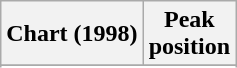<table class="wikitable sortable plainrowheaders" style="text-align:center">
<tr>
<th scope="col">Chart (1998)</th>
<th scope="col">Peak<br>position</th>
</tr>
<tr>
</tr>
<tr>
</tr>
<tr>
</tr>
<tr>
</tr>
<tr>
</tr>
<tr>
</tr>
<tr>
</tr>
<tr>
</tr>
<tr>
</tr>
<tr>
</tr>
</table>
